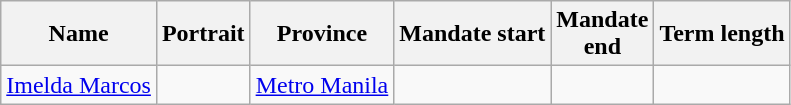<table class="wikitable sortable">
<tr>
<th>Name</th>
<th>Portrait</th>
<th>Province</th>
<th>Mandate start</th>
<th>Mandate<br>end</th>
<th>Term length</th>
</tr>
<tr>
<td><a href='#'>Imelda Marcos</a></td>
<td></td>
<td><a href='#'>Metro Manila</a></td>
<td></td>
<td></td>
<td></td>
</tr>
</table>
